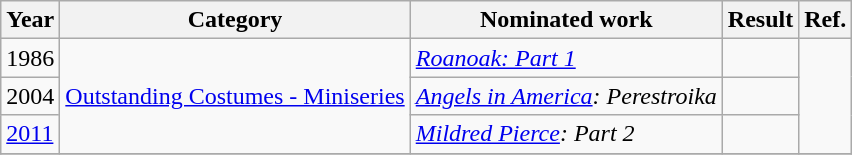<table class="wikitable">
<tr>
<th>Year</th>
<th>Category</th>
<th>Nominated work</th>
<th>Result</th>
<th>Ref.</th>
</tr>
<tr>
<td>1986</td>
<td rowspan="3"><a href='#'>Outstanding Costumes - Miniseries</a></td>
<td><em><a href='#'>Roanoak: Part 1</a></em></td>
<td></td>
<td rowspan=3></td>
</tr>
<tr>
<td>2004</td>
<td><em><a href='#'>Angels in America</a>: Perestroika</em></td>
<td></td>
</tr>
<tr>
<td><a href='#'>2011</a></td>
<td><em><a href='#'>Mildred Pierce</a>: Part 2</em></td>
<td></td>
</tr>
<tr>
</tr>
</table>
